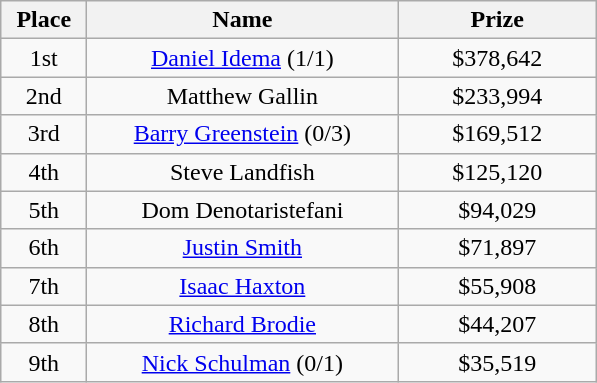<table class="wikitable">
<tr>
<th width="50">Place</th>
<th width="200">Name</th>
<th width="125">Prize</th>
</tr>
<tr>
<td align = "center">1st</td>
<td align = "center"><a href='#'>Daniel Idema</a> (1/1)</td>
<td align = "center">$378,642</td>
</tr>
<tr>
<td align = "center">2nd</td>
<td align = "center">Matthew Gallin</td>
<td align = "center">$233,994</td>
</tr>
<tr>
<td align = "center">3rd</td>
<td align = "center"><a href='#'>Barry Greenstein</a> (0/3)</td>
<td align = "center">$169,512</td>
</tr>
<tr>
<td align = "center">4th</td>
<td align = "center">Steve Landfish</td>
<td align = "center">$125,120</td>
</tr>
<tr>
<td align = "center">5th</td>
<td align = "center">Dom Denotaristefani</td>
<td align = "center">$94,029</td>
</tr>
<tr>
<td align = "center">6th</td>
<td align = "center"><a href='#'>Justin Smith</a></td>
<td align = "center">$71,897</td>
</tr>
<tr>
<td align = "center">7th</td>
<td align = "center"><a href='#'>Isaac Haxton</a></td>
<td align = "center">$55,908</td>
</tr>
<tr>
<td align = "center">8th</td>
<td align = "center"><a href='#'>Richard Brodie</a></td>
<td align = "center">$44,207</td>
</tr>
<tr>
<td align = "center">9th</td>
<td align = "center"><a href='#'>Nick Schulman</a> (0/1)</td>
<td align = "center">$35,519</td>
</tr>
</table>
